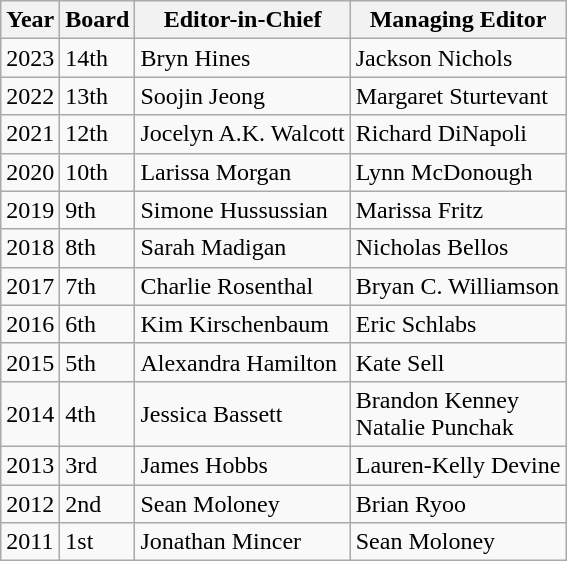<table class="wikitable">
<tr>
<th>Year</th>
<th>Board</th>
<th>Editor-in-Chief</th>
<th>Managing Editor</th>
</tr>
<tr>
<td>2023</td>
<td>14th</td>
<td>Bryn Hines</td>
<td>Jackson Nichols</td>
</tr>
<tr>
<td>2022</td>
<td>13th</td>
<td>Soojin Jeong</td>
<td>Margaret Sturtevant</td>
</tr>
<tr>
<td>2021</td>
<td>12th</td>
<td>Jocelyn A.K. Walcott</td>
<td>Richard DiNapoli</td>
</tr>
<tr>
<td>2020</td>
<td>10th</td>
<td>Larissa Morgan</td>
<td>Lynn McDonough</td>
</tr>
<tr>
<td>2019</td>
<td>9th</td>
<td>Simone Hussussian</td>
<td>Marissa Fritz</td>
</tr>
<tr>
<td>2018</td>
<td>8th</td>
<td>Sarah Madigan</td>
<td>Nicholas Bellos</td>
</tr>
<tr>
<td>2017</td>
<td>7th</td>
<td>Charlie Rosenthal</td>
<td>Bryan C. Williamson</td>
</tr>
<tr>
<td>2016</td>
<td>6th</td>
<td>Kim Kirschenbaum</td>
<td>Eric Schlabs</td>
</tr>
<tr>
<td>2015</td>
<td>5th</td>
<td>Alexandra Hamilton</td>
<td>Kate Sell</td>
</tr>
<tr>
<td>2014</td>
<td>4th</td>
<td>Jessica Bassett</td>
<td>Brandon Kenney<br>Natalie Punchak</td>
</tr>
<tr>
<td>2013</td>
<td>3rd</td>
<td>James Hobbs</td>
<td>Lauren-Kelly Devine</td>
</tr>
<tr>
<td>2012</td>
<td>2nd</td>
<td>Sean Moloney</td>
<td>Brian Ryoo</td>
</tr>
<tr>
<td>2011</td>
<td>1st</td>
<td>Jonathan Mincer</td>
<td>Sean Moloney</td>
</tr>
</table>
